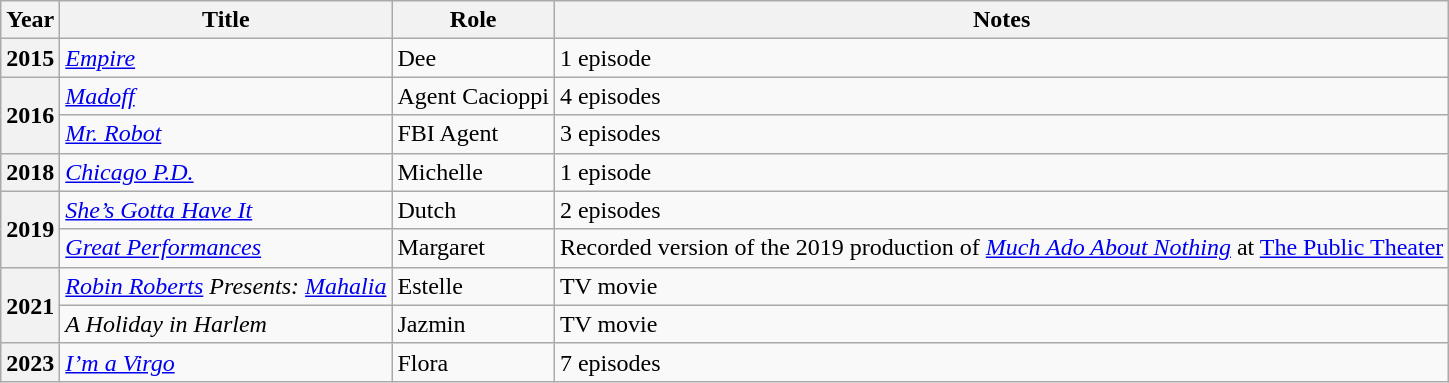<table class="wikitable sortable">
<tr>
<th scope="col">Year</th>
<th scope="col">Title</th>
<th scope="col">Role</th>
<th scope="col" class="unsortable">Notes</th>
</tr>
<tr>
<th scope="row">2015</th>
<td><em><a href='#'>Empire</a></em></td>
<td>Dee</td>
<td>1 episode</td>
</tr>
<tr>
<th scope="row"  rowspan="2">2016</th>
<td><em><a href='#'>Madoff</a></em></td>
<td>Agent Cacioppi</td>
<td>4 episodes</td>
</tr>
<tr>
<td><em><a href='#'>Mr. Robot</a></em></td>
<td>FBI Agent</td>
<td>3 episodes</td>
</tr>
<tr>
<th scope="row">2018</th>
<td><em><a href='#'>Chicago P.D.</a></em></td>
<td>Michelle</td>
<td>1 episode</td>
</tr>
<tr>
<th scope="row"  rowspan="2">2019</th>
<td><em><a href='#'>She’s Gotta Have It</a></em></td>
<td>Dutch</td>
<td>2 episodes</td>
</tr>
<tr>
<td><em><a href='#'>Great Performances</a></em></td>
<td>Margaret</td>
<td>Recorded version of the 2019 production of <em><a href='#'>Much Ado About Nothing</a></em> at <a href='#'>The Public Theater</a></td>
</tr>
<tr>
<th scope="row"  rowspan="2">2021</th>
<td><em><a href='#'>Robin Roberts</a> Presents: <a href='#'>Mahalia</a></em></td>
<td>Estelle</td>
<td>TV movie</td>
</tr>
<tr>
<td><em>A Holiday in Harlem</em></td>
<td>Jazmin</td>
<td>TV movie</td>
</tr>
<tr>
<th scope="row">2023</th>
<td><em><a href='#'>I’m a Virgo</a></em></td>
<td>Flora</td>
<td>7 episodes</td>
</tr>
</table>
